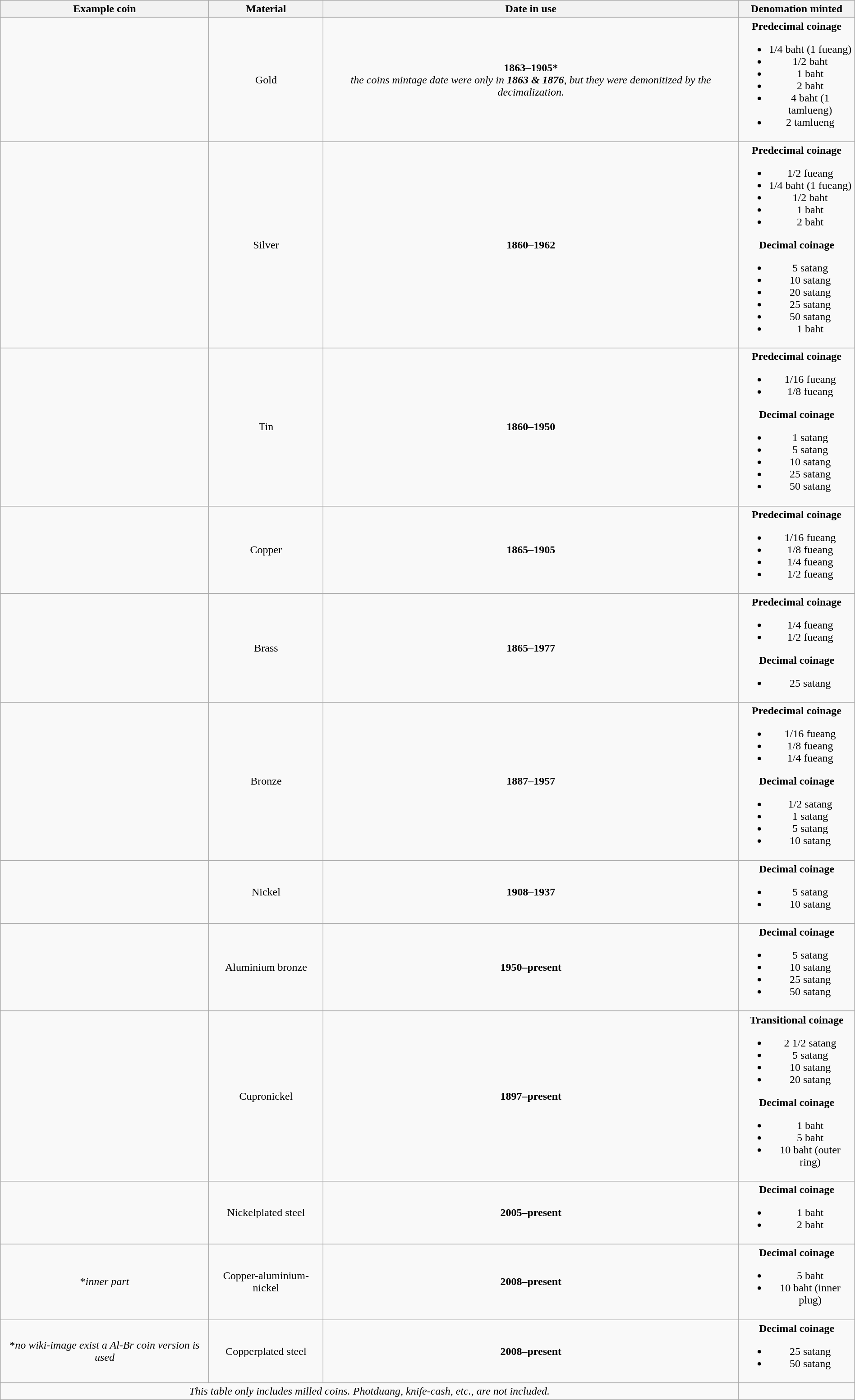<table class="wikitable" style="width:100%; text-align: center">
<tr>
<th>Example coin</th>
<th>Material</th>
<th>Date in use</th>
<th>Denomation minted</th>
</tr>
<tr>
<td></td>
<td>Gold</td>
<td><strong>1863–1905*</strong><br><em>the coins mintage date were only in <strong>1863 & 1876</strong>, but they were demonitized by the decimalization.</em></td>
<td><strong>Predecimal coinage</strong><br><ul><li>1/4 baht (1 fueang)</li><li>1/2 baht</li><li>1 baht</li><li>2 baht</li><li>4 baht (1 tamlueng)</li><li>2 tamlueng</li></ul></td>
</tr>
<tr>
<td></td>
<td>Silver</td>
<td><strong>1860–1962</strong></td>
<td><strong>Predecimal coinage</strong><br><ul><li>1/2 fueang</li><li>1/4 baht (1 fueang)</li><li>1/2 baht</li><li>1 baht</li><li>2 baht</li></ul><strong>Decimal coinage</strong><ul><li>5 satang</li><li>10 satang</li><li>20 satang</li><li>25 satang</li><li>50 satang</li><li>1 baht</li></ul></td>
</tr>
<tr>
<td></td>
<td>Tin</td>
<td><strong>1860–1950</strong></td>
<td><strong>Predecimal coinage</strong><br><ul><li>1/16 fueang</li><li>1/8 fueang</li></ul><strong>Decimal coinage</strong><ul><li>1 satang</li><li>5 satang</li><li>10 satang</li><li>25 satang</li><li>50 satang</li></ul></td>
</tr>
<tr>
<td></td>
<td>Copper</td>
<td><strong>1865–1905</strong></td>
<td><strong>Predecimal coinage</strong><br><ul><li>1/16 fueang</li><li>1/8 fueang</li><li>1/4 fueang</li><li>1/2 fueang</li></ul></td>
</tr>
<tr>
<td></td>
<td>Brass</td>
<td><strong>1865–1977</strong></td>
<td><strong>Predecimal coinage</strong><br><ul><li>1/4 fueang</li><li>1/2 fueang</li></ul><strong>Decimal coinage</strong><ul><li>25 satang</li></ul></td>
</tr>
<tr>
<td></td>
<td>Bronze</td>
<td><strong>1887–1957</strong></td>
<td><strong>Predecimal coinage</strong><br><ul><li>1/16 fueang</li><li>1/8 fueang</li><li>1/4 fueang</li></ul><strong>Decimal coinage</strong><ul><li>1/2 satang</li><li>1 satang</li><li>5 satang</li><li>10 satang</li></ul></td>
</tr>
<tr>
<td></td>
<td>Nickel</td>
<td><strong>1908–1937</strong></td>
<td><strong>Decimal coinage</strong><br><ul><li>5 satang</li><li>10 satang</li></ul></td>
</tr>
<tr>
<td></td>
<td>Aluminium bronze</td>
<td><strong>1950–present</strong></td>
<td><strong>Decimal coinage</strong><br><ul><li>5 satang</li><li>10 satang</li><li>25 satang</li><li>50 satang</li></ul></td>
</tr>
<tr>
<td></td>
<td>Cupronickel</td>
<td><strong>1897–present</strong></td>
<td><strong>Transitional coinage</strong><br><ul><li>2 1/2 satang</li><li>5 satang</li><li>10 satang</li><li>20 satang</li></ul><strong>Decimal coinage</strong><ul><li>1 baht</li><li>5 baht</li><li>10 baht (outer ring)</li></ul></td>
</tr>
<tr>
<td></td>
<td>Nickelplated steel</td>
<td><strong>2005–present</strong></td>
<td><strong>Decimal coinage</strong><br><ul><li>1 baht</li><li>2 baht</li></ul></td>
</tr>
<tr>
<td>*<em>inner part</em></td>
<td>Copper-aluminium-nickel</td>
<td><strong>2008–present</strong></td>
<td><strong>Decimal coinage</strong><br><ul><li>5 baht</li><li>10 baht (inner plug)</li></ul></td>
</tr>
<tr>
<td>*<em>no wiki-image exist a Al-Br coin version is used</em></td>
<td>Copperplated steel</td>
<td><strong>2008–present</strong></td>
<td><strong>Decimal coinage</strong><br><ul><li>25 satang</li><li>50 satang</li></ul></td>
</tr>
<tr>
<td colspan="3"><em>This table only includes milled coins. Photduang, knife-cash, etc., are not included.</em></td>
<td></td>
</tr>
</table>
